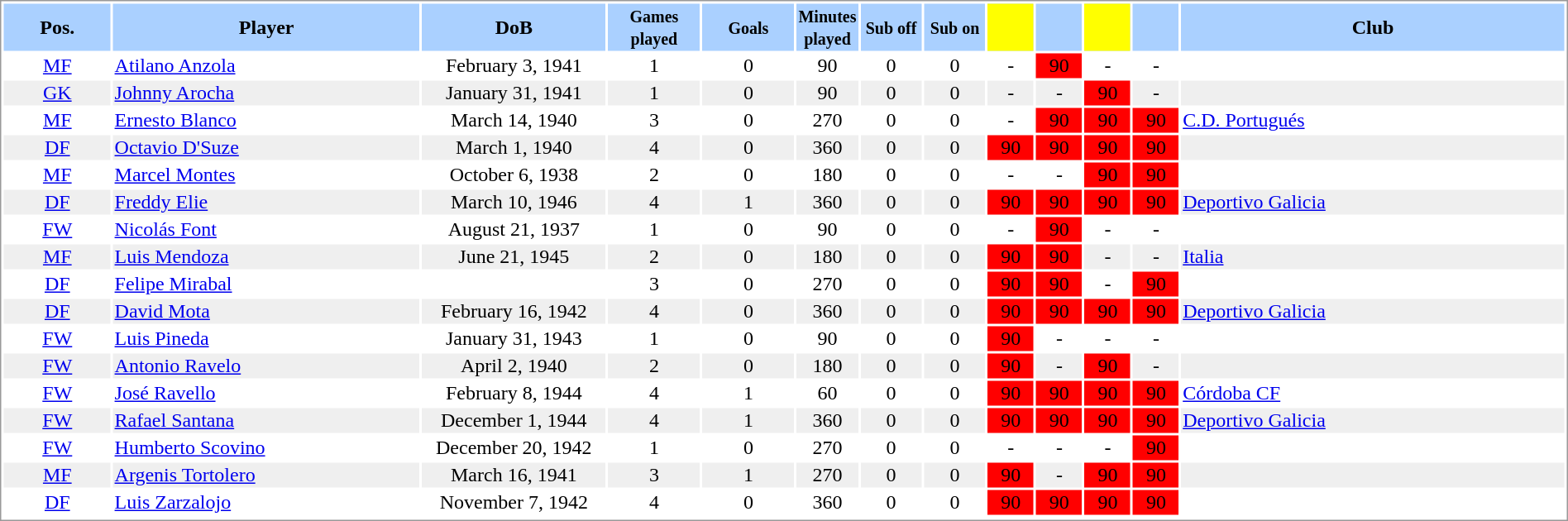<table border="0" width="100%" style="border: 1px solid #999; background-color:#FFFFFF; text-align:center">
<tr align="center" bgcolor="#AAD0FF">
<th width=7%>Pos.</th>
<th width=20%>Player</th>
<th width=12%>DoB</th>
<th width=6%><small>Games<br>played</small></th>
<th width=6%><small>Goals</small></th>
<th width=4%><small>Minutes<br>played</small></th>
<th width=4%><small>Sub off</small></th>
<th width=4%><small>Sub on</small></th>
<th width=3% bgcolor=yellow></th>
<th width=3%></th>
<th width=3% bgcolor=yellow></th>
<th width=3%></th>
<th width=27%>Club</th>
</tr>
<tr>
<td><a href='#'>MF</a></td>
<td align="left"><a href='#'>Atilano Anzola</a></td>
<td>February 3, 1941</td>
<td>1</td>
<td>0</td>
<td>90</td>
<td>0</td>
<td>0</td>
<td>-</td>
<td bgcolor=red>90</td>
<td>-</td>
<td>-</td>
<td align="left"></td>
</tr>
<tr bgcolor="#EFEFEF">
<td><a href='#'>GK</a></td>
<td align="left"><a href='#'>Johnny Arocha</a></td>
<td>January 31, 1941</td>
<td>1</td>
<td>0</td>
<td>90</td>
<td>0</td>
<td>0</td>
<td>-</td>
<td>-</td>
<td bgcolor=red>90</td>
<td>-</td>
<td align="left"></td>
</tr>
<tr>
<td><a href='#'>MF</a></td>
<td align="left"><a href='#'>Ernesto Blanco</a></td>
<td>March 14, 1940</td>
<td>3</td>
<td>0</td>
<td>270</td>
<td>0</td>
<td>0</td>
<td>-</td>
<td bgcolor=red>90</td>
<td bgcolor=red>90</td>
<td bgcolor=red>90</td>
<td align="left"> <a href='#'>C.D. Portugués</a></td>
</tr>
<tr bgcolor="#EFEFEF">
<td><a href='#'>DF</a></td>
<td align="left"><a href='#'>Octavio D'Suze</a></td>
<td>March 1, 1940</td>
<td>4</td>
<td>0</td>
<td>360</td>
<td>0</td>
<td>0</td>
<td bgcolor=red>90</td>
<td bgcolor=red>90</td>
<td bgcolor=red>90</td>
<td bgcolor=red>90</td>
<td align="left"></td>
</tr>
<tr>
<td><a href='#'>MF</a></td>
<td align="left"><a href='#'>Marcel Montes</a></td>
<td>October 6, 1938</td>
<td>2</td>
<td>0</td>
<td>180</td>
<td>0</td>
<td>0</td>
<td>-</td>
<td>-</td>
<td bgcolor=red>90</td>
<td bgcolor=red>90</td>
<td align="left"></td>
</tr>
<tr bgcolor="#EFEFEF">
<td><a href='#'>DF</a></td>
<td align="left"><a href='#'>Freddy Elie</a></td>
<td>March 10, 1946</td>
<td>4</td>
<td>1</td>
<td>360</td>
<td>0</td>
<td>0</td>
<td bgcolor=red>90</td>
<td bgcolor=red>90</td>
<td bgcolor=red>90</td>
<td bgcolor=red>90</td>
<td align="left"> <a href='#'>Deportivo Galicia</a></td>
</tr>
<tr>
<td><a href='#'>FW</a></td>
<td align="left"><a href='#'>Nicolás Font</a></td>
<td>August 21, 1937</td>
<td>1</td>
<td>0</td>
<td>90</td>
<td>0</td>
<td>0</td>
<td>-</td>
<td bgcolor=red>90</td>
<td>-</td>
<td>-</td>
<td align="left"></td>
</tr>
<tr bgcolor="#EFEFEF">
<td><a href='#'>MF</a></td>
<td align="left"><a href='#'>Luis Mendoza</a></td>
<td>June 21, 1945</td>
<td>2</td>
<td>0</td>
<td>180</td>
<td>0</td>
<td>0</td>
<td bgcolor=red>90</td>
<td bgcolor=red>90</td>
<td>-</td>
<td>-</td>
<td align="left"> <a href='#'>Italia</a></td>
</tr>
<tr>
<td><a href='#'>DF</a></td>
<td align="left"><a href='#'>Felipe Mirabal</a></td>
<td></td>
<td>3</td>
<td>0</td>
<td>270</td>
<td>0</td>
<td>0</td>
<td bgcolor=red>90</td>
<td bgcolor=red>90</td>
<td>-</td>
<td bgcolor=red>90</td>
<td align="left"></td>
</tr>
<tr bgcolor="#EFEFEF">
<td><a href='#'>DF</a></td>
<td align="left"><a href='#'>David Mota</a></td>
<td>February 16, 1942</td>
<td>4</td>
<td>0</td>
<td>360</td>
<td>0</td>
<td>0</td>
<td bgcolor=red>90</td>
<td bgcolor=red>90</td>
<td bgcolor=red>90</td>
<td bgcolor=red>90</td>
<td align="left"> <a href='#'>Deportivo Galicia</a></td>
</tr>
<tr>
<td><a href='#'>FW</a></td>
<td align="left"><a href='#'>Luis Pineda</a></td>
<td>January 31, 1943</td>
<td>1</td>
<td>0</td>
<td>90</td>
<td>0</td>
<td>0</td>
<td bgcolor=red>90</td>
<td>-</td>
<td>-</td>
<td>-</td>
<td align="left"></td>
</tr>
<tr bgcolor="#EFEFEF">
<td><a href='#'>FW</a></td>
<td align="left"><a href='#'>Antonio Ravelo</a></td>
<td>April 2, 1940</td>
<td>2</td>
<td>0</td>
<td>180</td>
<td>0</td>
<td>0</td>
<td bgcolor=red>90</td>
<td>-</td>
<td bgcolor=red>90</td>
<td>-</td>
<td align="left"></td>
</tr>
<tr>
<td><a href='#'>FW</a></td>
<td align="left"><a href='#'>José Ravello</a></td>
<td>February 8, 1944</td>
<td>4</td>
<td>1</td>
<td>60</td>
<td>0</td>
<td>0</td>
<td bgcolor=red>90</td>
<td bgcolor=red>90</td>
<td bgcolor=red>90</td>
<td bgcolor=red>90</td>
<td align="left"> <a href='#'>Córdoba CF</a></td>
</tr>
<tr bgcolor="#EFEFEF">
<td><a href='#'>FW</a></td>
<td align="left"><a href='#'>Rafael Santana</a></td>
<td>December 1, 1944</td>
<td>4</td>
<td>1</td>
<td>360</td>
<td>0</td>
<td>0</td>
<td bgcolor=red>90</td>
<td bgcolor=red>90</td>
<td bgcolor=red>90</td>
<td bgcolor=red>90</td>
<td align="left"> <a href='#'>Deportivo Galicia</a></td>
</tr>
<tr>
<td><a href='#'>FW</a></td>
<td align="left"><a href='#'>Humberto Scovino</a></td>
<td>December 20, 1942</td>
<td>1</td>
<td>0</td>
<td>270</td>
<td>0</td>
<td>0</td>
<td>-</td>
<td>-</td>
<td>-</td>
<td bgcolor=red>90</td>
<td align="left"></td>
</tr>
<tr bgcolor="#EFEFEF">
<td><a href='#'>MF</a></td>
<td align="left"><a href='#'>Argenis Tortolero</a></td>
<td>March 16, 1941</td>
<td>3</td>
<td>1</td>
<td>270</td>
<td>0</td>
<td>0</td>
<td bgcolor=red>90</td>
<td>-</td>
<td bgcolor=red>90</td>
<td bgcolor=red>90</td>
<td align="left"></td>
</tr>
<tr>
<td><a href='#'>DF</a></td>
<td align="left"><a href='#'>Luis Zarzalojo</a></td>
<td>November 7, 1942</td>
<td>4</td>
<td>0</td>
<td>360</td>
<td>0</td>
<td>0</td>
<td bgcolor=red>90</td>
<td bgcolor=red>90</td>
<td bgcolor=red>90</td>
<td bgcolor=red>90</td>
<td align="left"></td>
</tr>
<tr bgcolor="#EFEFEF">
</tr>
</table>
